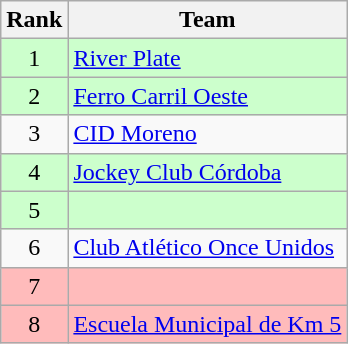<table class="wikitable">
<tr>
<th>Rank</th>
<th>Team</th>
</tr>
<tr bgcolor=ccffcc>
<td align=center>1</td>
<td><a href='#'>River Plate</a></td>
</tr>
<tr bgcolor=ccffcc>
<td align=center>2</td>
<td><a href='#'>Ferro Carril Oeste</a></td>
</tr>
<tr>
<td align=center>3</td>
<td><a href='#'>CID Moreno</a></td>
</tr>
<tr bgcolor=ccffcc>
<td align=center>4</td>
<td><a href='#'>Jockey Club Córdoba</a></td>
</tr>
<tr bgcolor=ccffcc>
<td align=center>5</td>
<td></td>
</tr>
<tr>
<td align=center>6</td>
<td><a href='#'>Club Atlético Once Unidos</a></td>
</tr>
<tr bgcolor=FFBBBB>
<td align=center>7</td>
<td></td>
</tr>
<tr bgcolor=FFBBBB>
<td align=center>8</td>
<td><a href='#'>Escuela Municipal de Km 5</a></td>
</tr>
</table>
